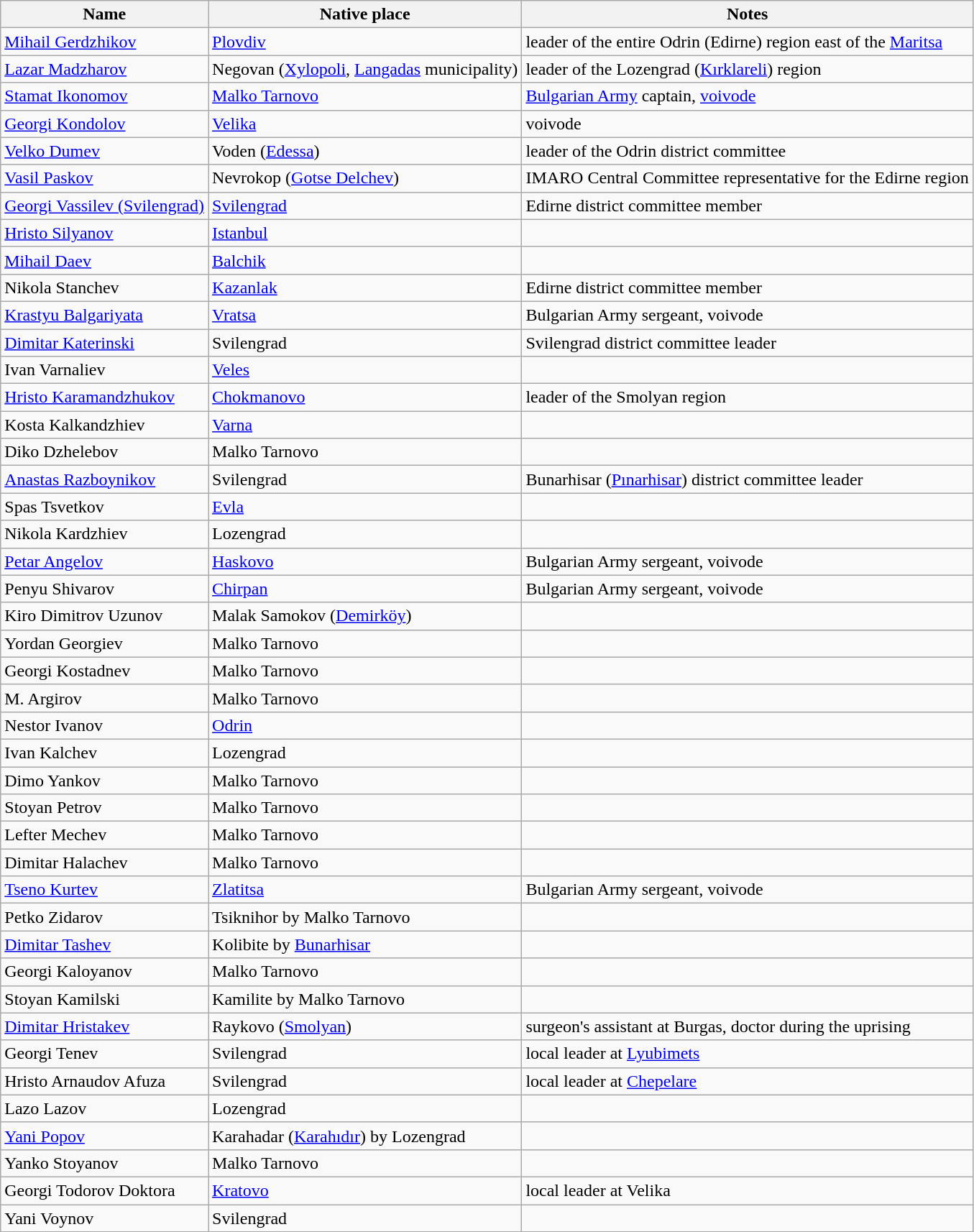<table class="wikitable sortable" border="1">
<tr>
<th>Name</th>
<th>Native place</th>
<th>Notes</th>
</tr>
<tr>
<td><a href='#'>Mihail Gerdzhikov</a></td>
<td><a href='#'>Plovdiv</a></td>
<td>leader of the entire Odrin (Edirne) region east of the <a href='#'>Maritsa</a></td>
</tr>
<tr>
<td><a href='#'>Lazar Madzharov</a></td>
<td>Negovan (<a href='#'>Xylopoli</a>, <a href='#'>Langadas</a> municipality)</td>
<td>leader of the Lozengrad (<a href='#'>Kırklareli</a>) region</td>
</tr>
<tr>
<td><a href='#'>Stamat Ikonomov</a></td>
<td><a href='#'>Malko Tarnovo</a></td>
<td><a href='#'>Bulgarian Army</a> captain, <a href='#'>voivode</a></td>
</tr>
<tr>
<td><a href='#'>Georgi Kondolov</a></td>
<td><a href='#'>Velika</a></td>
<td>voivode</td>
</tr>
<tr>
<td><a href='#'>Velko Dumev</a></td>
<td>Voden (<a href='#'>Edessa</a>)</td>
<td>leader of the Odrin district committee</td>
</tr>
<tr>
<td><a href='#'>Vasil Paskov</a></td>
<td>Nevrokop (<a href='#'>Gotse Delchev</a>)</td>
<td>IMARO Central Committee representative for the Edirne region</td>
</tr>
<tr>
<td><a href='#'>Georgi Vassilev (Svilengrad)</a></td>
<td><a href='#'>Svilengrad</a></td>
<td>Edirne district committee member</td>
</tr>
<tr>
<td><a href='#'>Hristo Silyanov</a></td>
<td><a href='#'>Istanbul</a></td>
<td></td>
</tr>
<tr>
<td><a href='#'>Mihail Daev</a></td>
<td><a href='#'>Balchik</a></td>
<td></td>
</tr>
<tr>
<td>Nikola Stanchev</td>
<td><a href='#'>Kazanlak</a></td>
<td>Edirne district committee member</td>
</tr>
<tr>
<td><a href='#'>Krastyu Balgariyata</a></td>
<td><a href='#'>Vratsa</a></td>
<td>Bulgarian Army sergeant, voivode</td>
</tr>
<tr>
<td><a href='#'>Dimitar Katerinski</a></td>
<td>Svilengrad</td>
<td>Svilengrad district committee leader</td>
</tr>
<tr>
<td>Ivan Varnaliev</td>
<td><a href='#'>Veles</a></td>
<td></td>
</tr>
<tr>
<td><a href='#'>Hristo Karamandzhukov</a></td>
<td><a href='#'>Chokmanovo</a></td>
<td>leader of the Smolyan region</td>
</tr>
<tr>
<td>Kosta Kalkandzhiev</td>
<td><a href='#'>Varna</a></td>
<td></td>
</tr>
<tr>
<td>Diko Dzhelebov</td>
<td>Malko Tarnovo</td>
<td></td>
</tr>
<tr>
<td><a href='#'>Anastas Razboynikov</a></td>
<td>Svilengrad</td>
<td>Bunarhisar (<a href='#'>Pınarhisar</a>) district committee leader</td>
</tr>
<tr>
<td>Spas Tsvetkov</td>
<td><a href='#'>Evla</a></td>
</tr>
<tr>
<td>Nikola Kardzhiev</td>
<td>Lozengrad</td>
<td></td>
</tr>
<tr>
<td><a href='#'>Petar Angelov</a></td>
<td><a href='#'>Haskovo</a></td>
<td>Bulgarian Army sergeant, voivode</td>
</tr>
<tr>
<td>Penyu Shivarov</td>
<td><a href='#'>Chirpan</a></td>
<td>Bulgarian Army sergeant, voivode</td>
</tr>
<tr>
<td>Kiro Dimitrov Uzunov</td>
<td>Malak Samokov (<a href='#'>Demirköy</a>)</td>
<td></td>
</tr>
<tr>
<td>Yordan Georgiev</td>
<td>Malko Tarnovo</td>
<td></td>
</tr>
<tr>
<td>Georgi Kostadnev</td>
<td>Malko Tarnovo</td>
<td></td>
</tr>
<tr>
<td>M. Argirov</td>
<td>Malko Tarnovo</td>
<td></td>
</tr>
<tr>
<td>Nestor Ivanov</td>
<td><a href='#'>Odrin</a></td>
<td></td>
</tr>
<tr>
<td>Ivan Kalchev</td>
<td>Lozengrad</td>
<td></td>
</tr>
<tr>
<td>Dimo Yankov</td>
<td>Malko Tarnovo</td>
<td></td>
</tr>
<tr>
<td>Stoyan Petrov</td>
<td>Malko Tarnovo</td>
<td></td>
</tr>
<tr>
<td>Lefter Mechev</td>
<td>Malko Tarnovo</td>
<td></td>
</tr>
<tr>
<td>Dimitar Halachev</td>
<td>Malko Tarnovo</td>
<td></td>
</tr>
<tr>
<td><a href='#'>Tseno Kurtev</a></td>
<td><a href='#'>Zlatitsa</a></td>
<td>Bulgarian Army sergeant, voivode</td>
</tr>
<tr>
<td>Petko Zidarov</td>
<td>Tsiknihor by Malko Tarnovo</td>
<td></td>
</tr>
<tr>
<td><a href='#'>Dimitar Tashev</a></td>
<td>Kolibite by <a href='#'>Bunarhisar</a></td>
<td></td>
</tr>
<tr>
<td>Georgi Kaloyanov</td>
<td>Malko Tarnovo</td>
<td></td>
</tr>
<tr>
<td>Stoyan Kamilski</td>
<td>Kamilite by Malko Tarnovo</td>
<td></td>
</tr>
<tr>
<td><a href='#'>Dimitar Hristakev</a></td>
<td>Raykovo (<a href='#'>Smolyan</a>)</td>
<td>surgeon's assistant at Burgas, doctor during the uprising</td>
</tr>
<tr>
<td>Georgi Tenev</td>
<td>Svilengrad</td>
<td>local leader at <a href='#'>Lyubimets</a></td>
</tr>
<tr>
<td>Hristo Arnaudov Afuza</td>
<td>Svilengrad</td>
<td>local leader at <a href='#'>Chepelare</a></td>
</tr>
<tr>
<td>Lazo Lazov</td>
<td>Lozengrad</td>
<td></td>
</tr>
<tr>
<td><a href='#'>Yani Popov</a></td>
<td>Karahadar (<a href='#'>Karahıdır</a>) by Lozengrad</td>
<td></td>
</tr>
<tr>
<td>Yanko Stoyanov</td>
<td>Malko Tarnovo</td>
<td></td>
</tr>
<tr>
<td>Georgi Todorov Doktora</td>
<td><a href='#'>Kratovo</a></td>
<td>local leader at Velika</td>
</tr>
<tr>
<td>Yani Voynov</td>
<td>Svilengrad</td>
<td></td>
</tr>
</table>
